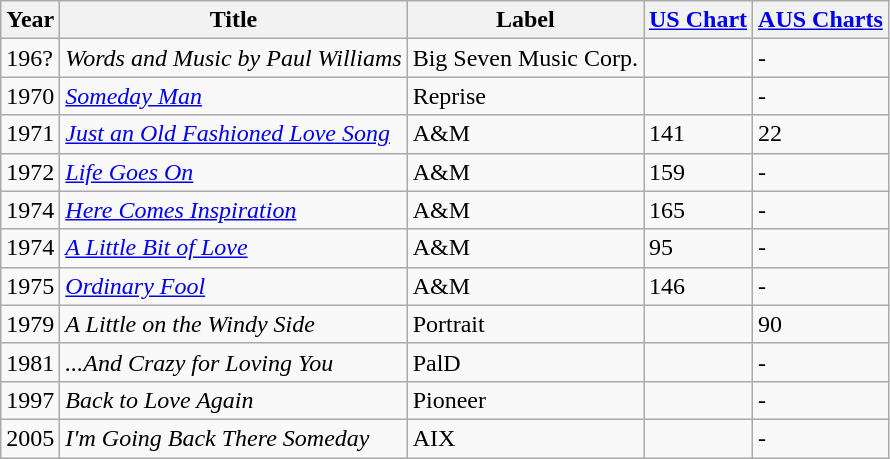<table class="wikitable">
<tr>
<th>Year</th>
<th>Title</th>
<th>Label</th>
<th><a href='#'>US Chart</a></th>
<th><a href='#'>AUS Charts</a></th>
</tr>
<tr>
<td>196?</td>
<td><em>Words and Music by Paul Williams</em></td>
<td>Big Seven Music Corp.</td>
<td></td>
<td>-</td>
</tr>
<tr>
<td>1970</td>
<td><em><a href='#'>Someday Man</a></em></td>
<td>Reprise</td>
<td></td>
<td>-</td>
</tr>
<tr>
<td>1971</td>
<td><em><a href='#'>Just an Old Fashioned Love Song</a></em></td>
<td>A&M</td>
<td>141</td>
<td>22</td>
</tr>
<tr>
<td>1972</td>
<td><em><a href='#'>Life Goes On</a></em></td>
<td>A&M</td>
<td>159</td>
<td>-</td>
</tr>
<tr>
<td>1974</td>
<td><em><a href='#'>Here Comes Inspiration</a></em></td>
<td>A&M</td>
<td>165</td>
<td>-</td>
</tr>
<tr>
<td>1974</td>
<td><em><a href='#'>A Little Bit of Love</a></em></td>
<td>A&M</td>
<td>95</td>
<td>-</td>
</tr>
<tr>
<td>1975</td>
<td><em><a href='#'>Ordinary Fool</a></em></td>
<td>A&M</td>
<td>146</td>
<td>-</td>
</tr>
<tr>
<td>1979</td>
<td><em>A Little on the Windy Side</em></td>
<td>Portrait</td>
<td></td>
<td>90</td>
</tr>
<tr>
<td>1981</td>
<td><em>...And Crazy for Loving You</em></td>
<td>PalD</td>
<td></td>
<td>-</td>
</tr>
<tr>
<td>1997</td>
<td><em>Back to Love Again</em></td>
<td>Pioneer</td>
<td></td>
<td>-</td>
</tr>
<tr>
<td>2005</td>
<td><em>I'm Going Back There Someday</em></td>
<td>AIX</td>
<td></td>
<td>-</td>
</tr>
</table>
